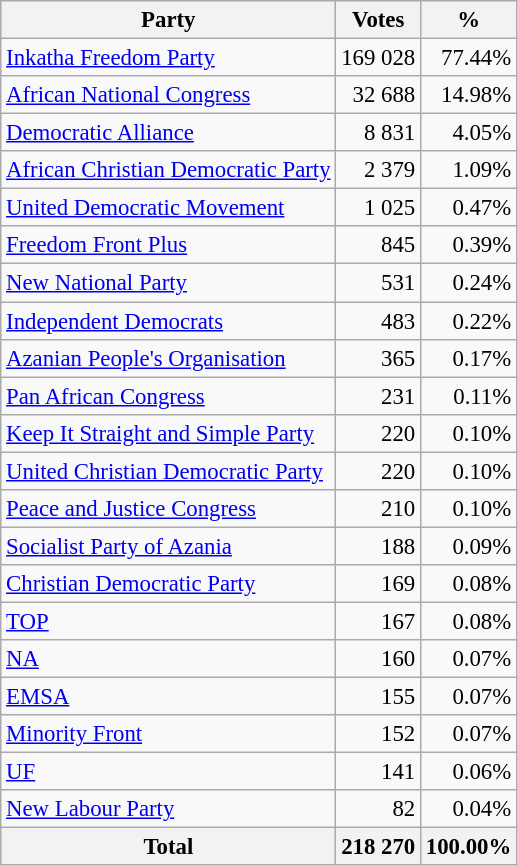<table class="wikitable" style="font-size: 95%; text-align: right">
<tr>
<th>Party</th>
<th>Votes</th>
<th>%</th>
</tr>
<tr>
<td align=left><a href='#'>Inkatha Freedom Party</a></td>
<td>169 028</td>
<td>77.44%</td>
</tr>
<tr>
<td align=left><a href='#'>African National Congress</a></td>
<td>32 688</td>
<td>14.98%</td>
</tr>
<tr>
<td align=left><a href='#'>Democratic Alliance</a></td>
<td>8 831</td>
<td>4.05%</td>
</tr>
<tr>
<td align=left><a href='#'>African Christian Democratic Party</a></td>
<td>2 379</td>
<td>1.09%</td>
</tr>
<tr>
<td align=left><a href='#'>United Democratic Movement</a></td>
<td>1 025</td>
<td>0.47%</td>
</tr>
<tr>
<td align=left><a href='#'>Freedom Front Plus</a></td>
<td>845</td>
<td>0.39%</td>
</tr>
<tr>
<td align=left><a href='#'>New National Party</a></td>
<td>531</td>
<td>0.24%</td>
</tr>
<tr>
<td align=left><a href='#'>Independent Democrats</a></td>
<td>483</td>
<td>0.22%</td>
</tr>
<tr>
<td align=left><a href='#'>Azanian People's Organisation</a></td>
<td>365</td>
<td>0.17%</td>
</tr>
<tr>
<td align=left><a href='#'>Pan African Congress</a></td>
<td>231</td>
<td>0.11%</td>
</tr>
<tr>
<td align=left><a href='#'>Keep It Straight and Simple Party</a></td>
<td>220</td>
<td>0.10%</td>
</tr>
<tr>
<td align=left><a href='#'>United Christian Democratic Party</a></td>
<td>220</td>
<td>0.10%</td>
</tr>
<tr>
<td align=left><a href='#'>Peace and Justice Congress</a></td>
<td>210</td>
<td>0.10%</td>
</tr>
<tr>
<td align=left><a href='#'>Socialist Party of Azania</a></td>
<td>188</td>
<td>0.09%</td>
</tr>
<tr>
<td align=left><a href='#'>Christian Democratic Party</a></td>
<td>169</td>
<td>0.08%</td>
</tr>
<tr>
<td align=left><a href='#'>TOP</a></td>
<td>167</td>
<td>0.08%</td>
</tr>
<tr>
<td align=left><a href='#'>NA</a></td>
<td>160</td>
<td>0.07%</td>
</tr>
<tr>
<td align=left><a href='#'>EMSA</a></td>
<td>155</td>
<td>0.07%</td>
</tr>
<tr>
<td align=left><a href='#'>Minority Front</a></td>
<td>152</td>
<td>0.07%</td>
</tr>
<tr>
<td align=left><a href='#'>UF</a></td>
<td>141</td>
<td>0.06%</td>
</tr>
<tr>
<td align=left><a href='#'>New Labour Party</a></td>
<td>82</td>
<td>0.04%</td>
</tr>
<tr>
<th align=left>Total</th>
<th>218 270</th>
<th>100.00%</th>
</tr>
</table>
